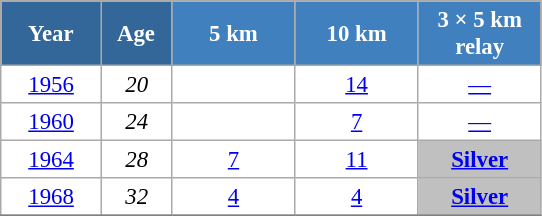<table class="wikitable" style="font-size:95%; text-align:center; border:grey solid 1px; border-collapse:collapse; background:#ffffff;">
<tr>
<th style="background-color:#369; color:white; width:60px;"> Year </th>
<th style="background-color:#369; color:white; width:40px;"> Age </th>
<th style="background-color:#4180be; color:white; width:75px;"> 5 km </th>
<th style="background-color:#4180be; color:white; width:75px;"> 10 km </th>
<th style="background-color:#4180be; color:white; width:75px;"> 3 × 5 km <br> relay </th>
</tr>
<tr>
<td><a href='#'>1956</a></td>
<td><em>20</em></td>
<td></td>
<td><a href='#'>14</a></td>
<td><a href='#'>—</a></td>
</tr>
<tr>
<td><a href='#'>1960</a></td>
<td><em>24</em></td>
<td></td>
<td><a href='#'>7</a></td>
<td><a href='#'>—</a></td>
</tr>
<tr>
<td><a href='#'>1964</a></td>
<td><em>28</em></td>
<td><a href='#'>7</a></td>
<td><a href='#'>11</a></td>
<td style="background:silver;"><a href='#'><strong>Silver</strong></a></td>
</tr>
<tr>
<td><a href='#'>1968</a></td>
<td><em>32</em></td>
<td><a href='#'>4</a></td>
<td><a href='#'>4</a></td>
<td style="background:silver;"><a href='#'><strong>Silver</strong></a></td>
</tr>
<tr>
</tr>
</table>
